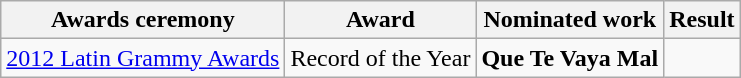<table class="wikitable">
<tr>
<th>Awards ceremony</th>
<th>Award</th>
<th>Nominated work</th>
<th>Result</th>
</tr>
<tr>
<td><a href='#'>2012 Latin Grammy Awards</a></td>
<td>Record of the Year</td>
<td><strong>Que Te Vaya Mal</strong></td>
<td></td>
</tr>
</table>
